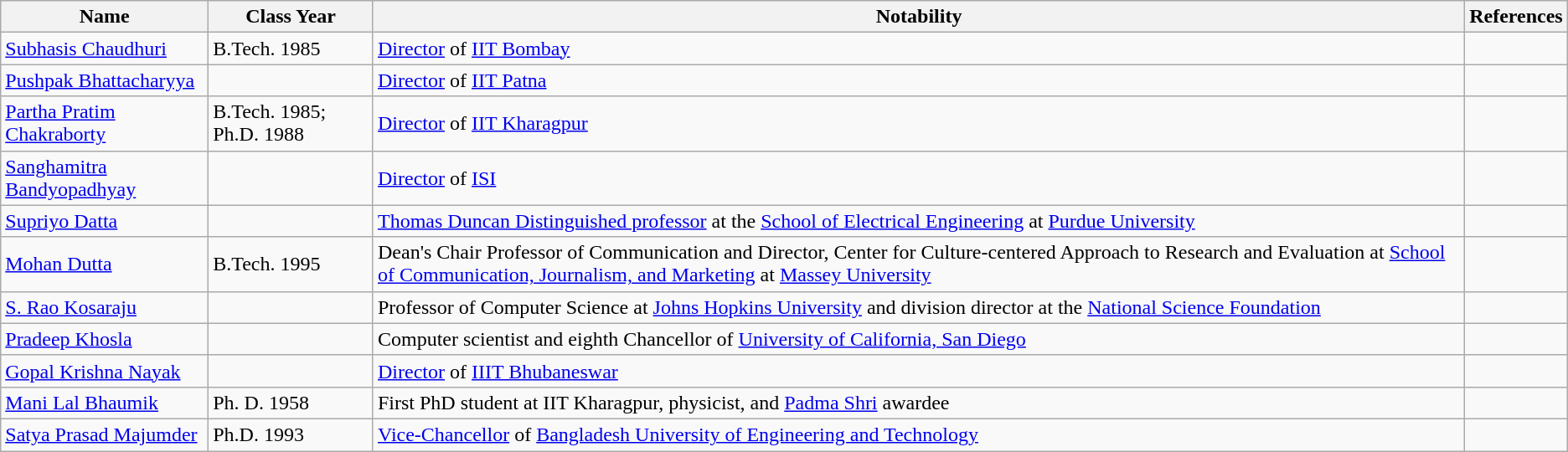<table class="wikitable">
<tr>
<th>Name</th>
<th>Class Year</th>
<th>Notability</th>
<th>References</th>
</tr>
<tr>
<td><a href='#'>Subhasis Chaudhuri</a></td>
<td>B.Tech. 1985</td>
<td><a href='#'>Director</a> of <a href='#'>IIT Bombay</a></td>
<td></td>
</tr>
<tr>
<td><a href='#'>Pushpak Bhattacharyya</a></td>
<td></td>
<td><a href='#'>Director</a> of <a href='#'>IIT Patna</a></td>
<td></td>
</tr>
<tr>
<td><a href='#'>Partha Pratim Chakraborty</a></td>
<td>B.Tech. 1985; Ph.D. 1988</td>
<td><a href='#'>Director</a> of <a href='#'>IIT Kharagpur</a></td>
<td></td>
</tr>
<tr>
<td><a href='#'>Sanghamitra Bandyopadhyay</a></td>
<td></td>
<td><a href='#'>Director</a> of <a href='#'>ISI</a></td>
<td></td>
</tr>
<tr>
<td><a href='#'>Supriyo Datta</a></td>
<td></td>
<td><a href='#'>Thomas Duncan Distinguished professor</a> at the <a href='#'>School of Electrical Engineering</a> at <a href='#'>Purdue University</a></td>
<td></td>
</tr>
<tr>
<td><a href='#'>Mohan Dutta</a></td>
<td>B.Tech. 1995</td>
<td>Dean's Chair Professor of Communication and Director, Center for Culture-centered Approach to Research and Evaluation  at <a href='#'>School of Communication, Journalism, and Marketing</a> at <a href='#'>Massey University</a></td>
<td></td>
</tr>
<tr>
<td><a href='#'>S. Rao Kosaraju</a></td>
<td></td>
<td>Professor of Computer Science at <a href='#'>Johns Hopkins University</a> and division director at the <a href='#'>National Science Foundation</a></td>
<td></td>
</tr>
<tr>
<td><a href='#'>Pradeep Khosla</a></td>
<td></td>
<td>Computer scientist and eighth Chancellor of <a href='#'>University of California, San Diego</a></td>
<td></td>
</tr>
<tr>
<td><a href='#'>Gopal Krishna Nayak</a></td>
<td></td>
<td><a href='#'>Director</a> of <a href='#'>IIIT Bhubaneswar</a></td>
<td></td>
</tr>
<tr>
<td><a href='#'>Mani Lal Bhaumik</a></td>
<td>Ph. D. 1958</td>
<td>First PhD student at IIT Kharagpur, physicist, and <a href='#'>Padma Shri</a> awardee</td>
<td></td>
</tr>
<tr>
<td><a href='#'>Satya Prasad Majumder</a></td>
<td>Ph.D. 1993</td>
<td><a href='#'>Vice-Chancellor</a> of <a href='#'>Bangladesh University of Engineering and Technology</a></td>
<td></td>
</tr>
</table>
